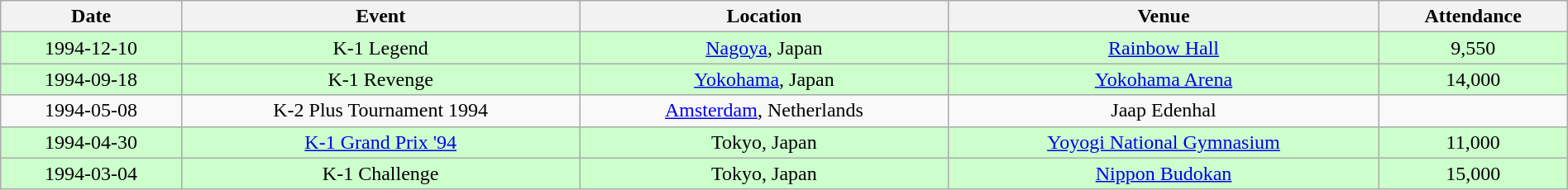<table class="wikitable" style="width:100%; text-align:center">
<tr>
<th>Date</th>
<th>Event</th>
<th>Location</th>
<th>Venue</th>
<th>Attendance</th>
</tr>
<tr style="background:#CCFFCC">
<td>1994-12-10</td>
<td>K-1 Legend</td>
<td> <a href='#'>Nagoya</a>, Japan</td>
<td><a href='#'>Rainbow Hall</a></td>
<td>9,550</td>
</tr>
<tr style="background:#CCFFCC">
<td>1994-09-18</td>
<td>K-1 Revenge</td>
<td> <a href='#'>Yokohama</a>, Japan</td>
<td><a href='#'>Yokohama Arena</a></td>
<td>14,000</td>
</tr>
<tr>
<td>1994-05-08</td>
<td>K-2 Plus Tournament 1994</td>
<td> <a href='#'>Amsterdam</a>, Netherlands</td>
<td>Jaap Edenhal</td>
<td></td>
</tr>
<tr style="background:#CCFFCC">
<td>1994-04-30</td>
<td><a href='#'>K-1 Grand Prix '94</a></td>
<td> Tokyo, Japan</td>
<td><a href='#'>Yoyogi National Gymnasium</a></td>
<td>11,000</td>
</tr>
<tr style="background:#CCFFCC">
<td>1994-03-04</td>
<td>K-1 Challenge</td>
<td> Tokyo, Japan</td>
<td><a href='#'>Nippon Budokan</a></td>
<td>15,000</td>
</tr>
</table>
